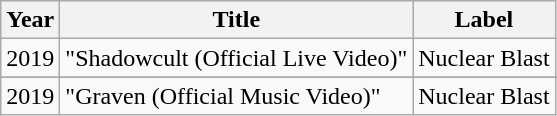<table class="wikitable">
<tr>
<th>Year</th>
<th>Title</th>
<th>Label</th>
</tr>
<tr>
<td>2019</td>
<td>"Shadowcult (Official Live Video)"</td>
<td>Nuclear Blast</td>
</tr>
<tr>
</tr>
<tr>
<td>2019</td>
<td>"Graven (Official Music Video)"</td>
<td>Nuclear Blast</td>
</tr>
</table>
